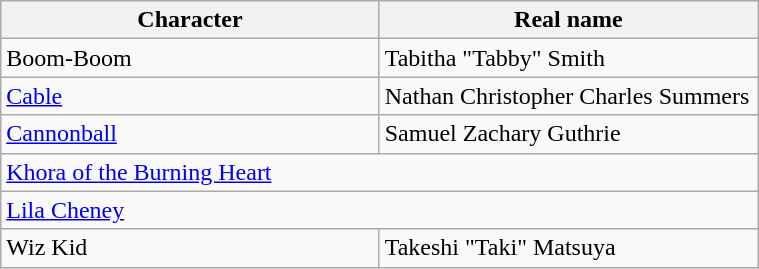<table class="wikitable" style="width:40%;">
<tr>
<th style="width:20%;">Character</th>
<th style="width:20%;">Real name</th>
</tr>
<tr>
<td>Boom-Boom</td>
<td>Tabitha "Tabby" Smith</td>
</tr>
<tr>
<td><a href='#'>Cable</a></td>
<td>Nathan Christopher Charles Summers</td>
</tr>
<tr>
<td><a href='#'>Cannonball</a></td>
<td>Samuel Zachary Guthrie</td>
</tr>
<tr>
<td colspan="2"><a href='#'>Khora of the Burning Heart</a></td>
</tr>
<tr>
<td colspan="2"><a href='#'>Lila Cheney</a></td>
</tr>
<tr>
<td>Wiz Kid</td>
<td>Takeshi "Taki" Matsuya</td>
</tr>
</table>
